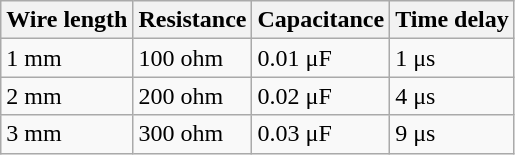<table class="wikitable">
<tr>
<th>Wire length</th>
<th>Resistance</th>
<th>Capacitance</th>
<th>Time delay</th>
</tr>
<tr>
<td>1 mm</td>
<td>100 ohm</td>
<td>0.01 μF</td>
<td>1 μs</td>
</tr>
<tr>
<td>2 mm</td>
<td>200 ohm</td>
<td>0.02 μF</td>
<td>4 μs</td>
</tr>
<tr>
<td>3 mm</td>
<td>300 ohm</td>
<td>0.03 μF</td>
<td>9 μs</td>
</tr>
</table>
